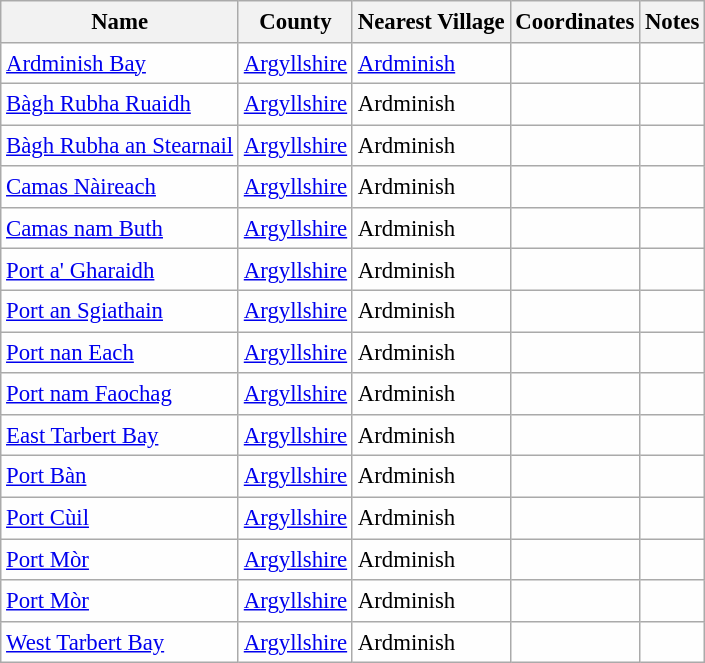<table class="wikitable sortable" style="table-layout:fixed;background-color:#FEFEFE;font-size:95%;padding:0.30em;line-height:1.35em;">
<tr>
<th scope="col">Name</th>
<th scope="col">County</th>
<th scope="col">Nearest Village</th>
<th scope="col" data-sort-type="number">Coordinates</th>
<th scope="col">Notes</th>
</tr>
<tr>
<td><a href='#'>Ardminish Bay</a></td>
<td><a href='#'>Argyllshire</a></td>
<td><a href='#'>Ardminish</a></td>
<td></td>
<td></td>
</tr>
<tr>
<td><a href='#'>Bàgh Rubha Ruaidh</a></td>
<td><a href='#'>Argyllshire</a></td>
<td>Ardminish</td>
<td></td>
<td></td>
</tr>
<tr>
<td><a href='#'>Bàgh Rubha an Stearnail</a></td>
<td><a href='#'>Argyllshire</a></td>
<td>Ardminish</td>
<td></td>
<td></td>
</tr>
<tr>
<td><a href='#'>Camas Nàireach</a></td>
<td><a href='#'>Argyllshire</a></td>
<td>Ardminish</td>
<td></td>
<td></td>
</tr>
<tr>
<td><a href='#'>Camas nam Buth</a></td>
<td><a href='#'>Argyllshire</a></td>
<td>Ardminish</td>
<td></td>
<td></td>
</tr>
<tr>
<td><a href='#'>Port a' Gharaidh</a></td>
<td><a href='#'>Argyllshire</a></td>
<td>Ardminish</td>
<td></td>
<td></td>
</tr>
<tr>
<td><a href='#'>Port an Sgiathain</a></td>
<td><a href='#'>Argyllshire</a></td>
<td>Ardminish</td>
<td></td>
<td></td>
</tr>
<tr>
<td><a href='#'>Port nan Each</a></td>
<td><a href='#'>Argyllshire</a></td>
<td>Ardminish</td>
<td></td>
<td></td>
</tr>
<tr>
<td><a href='#'>Port nam Faochag</a></td>
<td><a href='#'>Argyllshire</a></td>
<td>Ardminish</td>
<td></td>
<td></td>
</tr>
<tr>
<td><a href='#'>East Tarbert Bay</a></td>
<td><a href='#'>Argyllshire</a></td>
<td>Ardminish</td>
<td></td>
<td></td>
</tr>
<tr>
<td><a href='#'>Port Bàn</a></td>
<td><a href='#'>Argyllshire</a></td>
<td>Ardminish</td>
<td></td>
<td></td>
</tr>
<tr>
<td><a href='#'>Port Cùil</a></td>
<td><a href='#'>Argyllshire</a></td>
<td>Ardminish</td>
<td></td>
<td></td>
</tr>
<tr>
<td><a href='#'>Port Mòr</a></td>
<td><a href='#'>Argyllshire</a></td>
<td>Ardminish</td>
<td></td>
<td></td>
</tr>
<tr>
<td><a href='#'>Port Mòr</a></td>
<td><a href='#'>Argyllshire</a></td>
<td>Ardminish</td>
<td></td>
<td></td>
</tr>
<tr>
<td><a href='#'>West Tarbert Bay</a></td>
<td><a href='#'>Argyllshire</a></td>
<td>Ardminish</td>
<td></td>
<td></td>
</tr>
</table>
